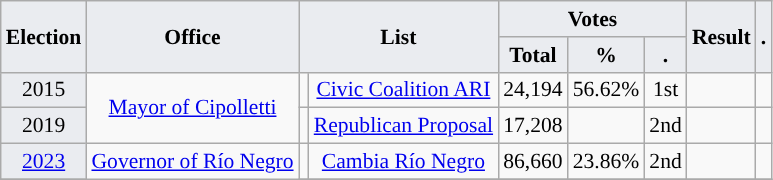<table class="wikitable" style="font-size:90%; text-align:center;">
<tr>
<th style="background-color:#EAECF0;" rowspan=2>Election</th>
<th style="background-color:#EAECF0;" rowspan=2>Office</th>
<th style="background-color:#EAECF0;" colspan=2 rowspan=2>List</th>
<th style="background-color:#EAECF0;" colspan=3>Votes</th>
<th style="background-color:#EAECF0;" rowspan=2>Result</th>
<th style="background-color:#EAECF0;" rowspan=2>.</th>
</tr>
<tr>
<th style="background-color:#EAECF0;">Total</th>
<th style="background-color:#EAECF0;">%</th>
<th style="background-color:#EAECF0;">.</th>
</tr>
<tr>
<td style="background-color:#EAECF0;">2015</td>
<td rowspan="2"><a href='#'>Mayor of Cipolletti</a></td>
<td style="background-color:"></td>
<td><a href='#'>Civic Coalition ARI</a></td>
<td>24,194</td>
<td>56.62%</td>
<td>1st</td>
<td></td>
<td></td>
</tr>
<tr>
<td style="background-color:#EAECF0;">2019</td>
<td style="background-color:"></td>
<td><a href='#'>Republican Proposal</a></td>
<td>17,208</td>
<td></td>
<td>2nd</td>
<td></td>
<td></td>
</tr>
<tr>
<td style="background-color:#EAECF0;"><a href='#'>2023</a></td>
<td rowspan="2"><a href='#'>Governor of Río Negro</a></td>
<td style="background-color:"></td>
<td><a href='#'>Cambia Río Negro</a></td>
<td>86,660</td>
<td>23.86%</td>
<td>2nd</td>
<td></td>
<td></td>
</tr>
<tr>
</tr>
</table>
